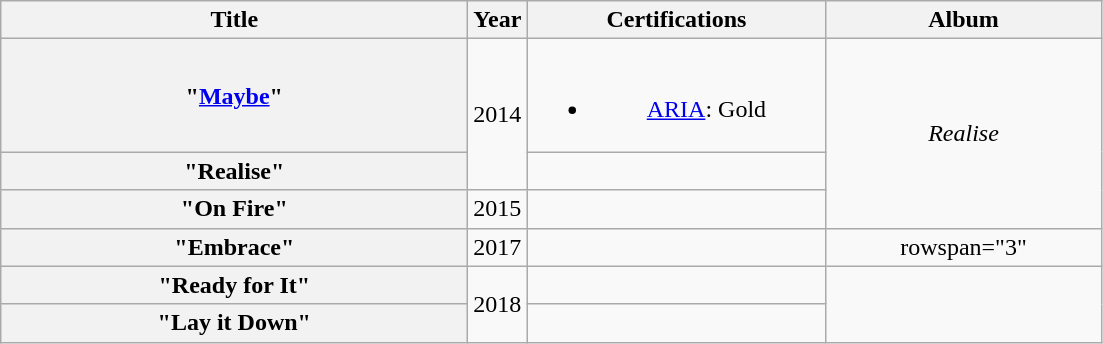<table class="wikitable plainrowheaders" style="text-align:center;">
<tr>
<th scope="col" rowspan="1" style="width:19em;">Title</th>
<th scope="col" rowspan="1" style="width:1em;">Year</th>
<th scope="col" rowspan="1" style="width:12em;">Certifications</th>
<th scope="col" rowspan="1" style="width:11em;">Album</th>
</tr>
<tr>
<th scope="row">"<a href='#'>Maybe</a>"</th>
<td rowspan="2">2014</td>
<td><br><ul><li><a href='#'>ARIA</a>: Gold</li></ul></td>
<td rowspan="3"><em>Realise</em></td>
</tr>
<tr>
<th scope="row">"Realise" </th>
<td></td>
</tr>
<tr>
<th scope="row">"On Fire" </th>
<td>2015</td>
<td></td>
</tr>
<tr>
<th scope="row">"Embrace" </th>
<td>2017</td>
<td></td>
<td>rowspan="3" </td>
</tr>
<tr>
<th scope="row">"Ready for It" </th>
<td rowspan="2">2018</td>
<td></td>
</tr>
<tr>
<th scope="row">"Lay it Down" </th>
<td></td>
</tr>
</table>
